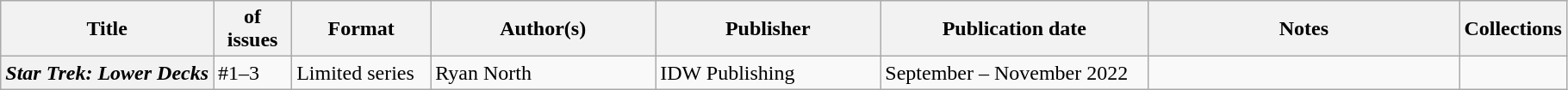<table class="wikitable">
<tr>
<th>Title</th>
<th style="width:40pt"> of issues</th>
<th style="width:75pt">Format</th>
<th style="width:125pt">Author(s)</th>
<th style="width:125pt">Publisher</th>
<th style="width:150pt">Publication date</th>
<th style="width:175pt">Notes</th>
<th>Collections</th>
</tr>
<tr>
<th><em>Star Trek: Lower Decks</em></th>
<td>#1–3</td>
<td>Limited series</td>
<td>Ryan North</td>
<td>IDW Publishing</td>
<td>September – November 2022</td>
<td></td>
<td></td>
</tr>
</table>
